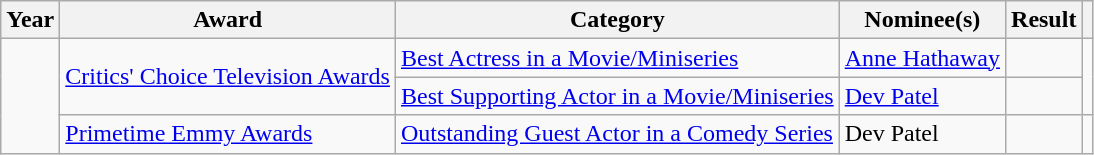<table class="wikitable sortable">
<tr>
<th>Year</th>
<th>Award</th>
<th>Category</th>
<th>Nominee(s)</th>
<th>Result</th>
<th></th>
</tr>
<tr>
<td rowspan="3"></td>
<td rowspan="2"><a href='#'>Critics' Choice Television Awards</a></td>
<td><a href='#'>Best Actress in a Movie/Miniseries</a></td>
<td><a href='#'>Anne Hathaway</a></td>
<td></td>
<td rowspan="2" align="center"></td>
</tr>
<tr>
<td><a href='#'>Best Supporting Actor in a Movie/Miniseries</a></td>
<td><a href='#'>Dev Patel</a></td>
<td></td>
</tr>
<tr>
<td><a href='#'>Primetime Emmy Awards</a></td>
<td><a href='#'>Outstanding Guest Actor in a Comedy Series</a></td>
<td>Dev Patel </td>
<td></td>
<td align="center"></td>
</tr>
</table>
